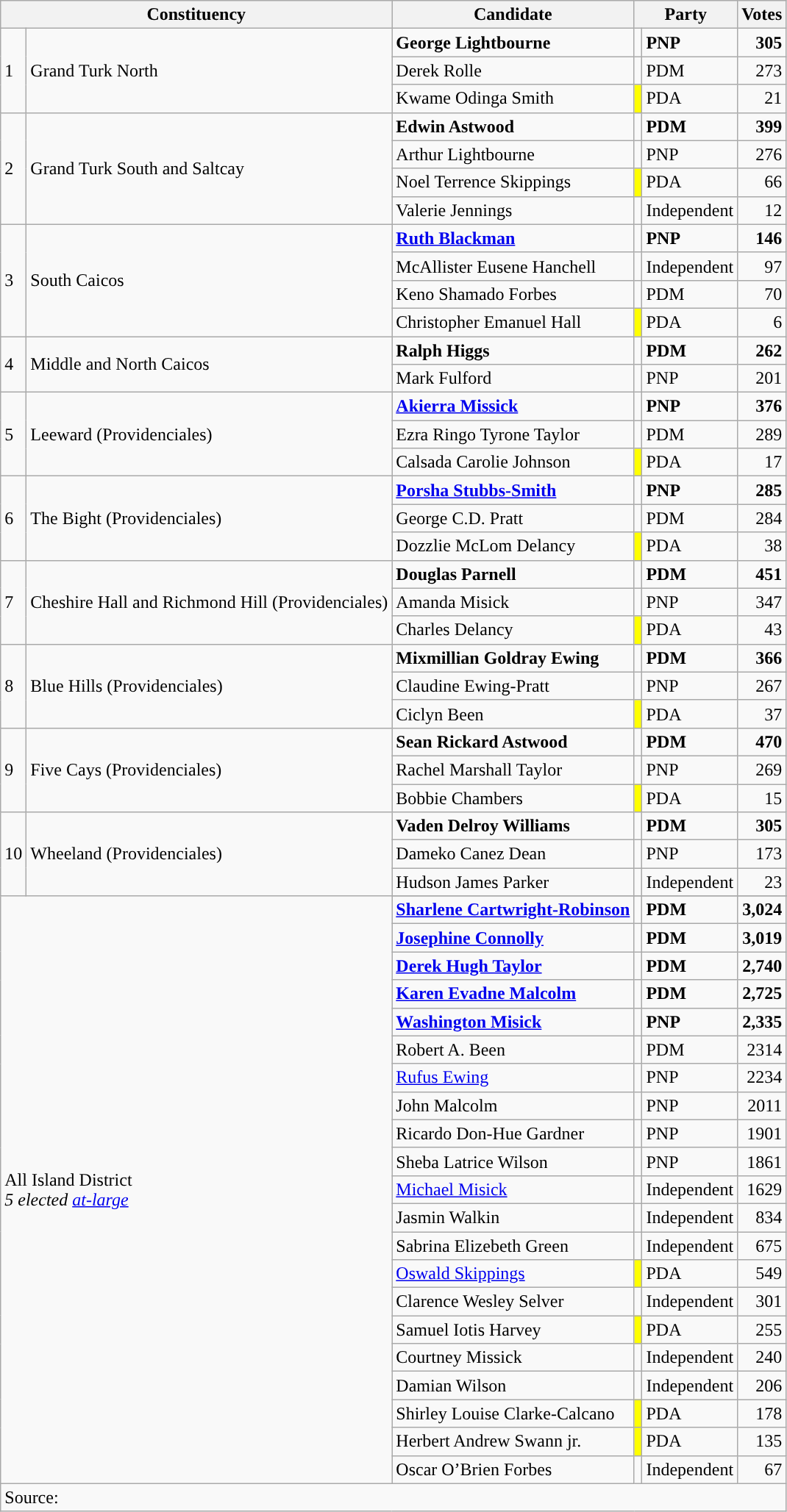<table class=wikitable>
<tr>
<th colspan=2>Constituency</th>
<th>Candidate</th>
<th colspan=2>Party</th>
<th>Votes</th>
</tr>
<tr>
<td rowspan=3>1</td>
<td rowspan=3>Grand Turk North</td>
<td><strong>George Lightbourne</strong></td>
<td style="background-color:"></td>
<td><strong>PNP</strong></td>
<td align=right><strong>305</strong></td>
</tr>
<tr>
<td>Derek Rolle</td>
<td style="background-color:"></td>
<td>PDM</td>
<td align=right>273</td>
</tr>
<tr>
<td>Kwame Odinga Smith</td>
<td style="background-color:yellow"></td>
<td>PDA</td>
<td align=right>21</td>
</tr>
<tr>
<td rowspan=4>2</td>
<td rowspan=4>Grand Turk South and Saltcay</td>
<td><strong>Edwin Astwood</strong></td>
<td style="background-color:"></td>
<td><strong>PDM</strong></td>
<td align=right><strong>399</strong></td>
</tr>
<tr>
<td>Arthur Lightbourne</td>
<td style="background-color:"></td>
<td>PNP</td>
<td align=right>276</td>
</tr>
<tr>
<td>Noel Terrence Skippings</td>
<td style="background-color:yellow"></td>
<td>PDA</td>
<td align=right>66</td>
</tr>
<tr>
<td>Valerie Jennings</td>
<td style="background-color:"></td>
<td>Independent</td>
<td align=right>12</td>
</tr>
<tr>
<td rowspan=4>3</td>
<td rowspan=4>South Caicos</td>
<td><strong><a href='#'>Ruth Blackman</a></strong></td>
<td style="background-color:"></td>
<td><strong>PNP</strong></td>
<td align=right><strong>146</strong></td>
</tr>
<tr>
<td>McAllister Eusene Hanchell</td>
<td style="background-color:"></td>
<td>Independent</td>
<td align=right>97</td>
</tr>
<tr>
<td>Keno Shamado Forbes</td>
<td style="background-color:"></td>
<td>PDM</td>
<td align=right>70</td>
</tr>
<tr>
<td>Christopher Emanuel Hall</td>
<td style="background-color:yellow"></td>
<td>PDA</td>
<td align=right>6</td>
</tr>
<tr>
<td rowspan=2>4</td>
<td rowspan=2>Middle and North Caicos</td>
<td><strong>Ralph Higgs</strong></td>
<td style="background-color:"></td>
<td><strong>PDM</strong></td>
<td align=right><strong>262</strong></td>
</tr>
<tr>
<td>Mark Fulford</td>
<td style="background-color:"></td>
<td>PNP</td>
<td align=right>201</td>
</tr>
<tr>
<td rowspan=3>5</td>
<td rowspan=3>Leeward (Providenciales)</td>
<td><strong><a href='#'>Akierra Missick</a></strong></td>
<td style="background-color:"></td>
<td><strong>PNP</strong></td>
<td align=right><strong>376</strong></td>
</tr>
<tr>
<td>Ezra Ringo Tyrone Taylor</td>
<td style="background-color:"></td>
<td>PDM</td>
<td align=right>289</td>
</tr>
<tr>
<td>Calsada Carolie Johnson</td>
<td style="background-color:yellow"></td>
<td>PDA</td>
<td align=right>17</td>
</tr>
<tr>
<td rowspan=3>6</td>
<td rowspan=3>The Bight (Providenciales)</td>
<td><strong><a href='#'>Porsha Stubbs-Smith</a></strong></td>
<td style="background-color:"></td>
<td><strong>PNP</strong></td>
<td align=right><strong>285</strong></td>
</tr>
<tr>
<td>George C.D. Pratt</td>
<td style="background-color:"></td>
<td>PDM</td>
<td align=right>284</td>
</tr>
<tr>
<td>Dozzlie McLom Delancy</td>
<td style="background-color:yellow"></td>
<td>PDA</td>
<td align=right>38</td>
</tr>
<tr>
<td rowspan=3>7</td>
<td rowspan=3>Cheshire Hall and Richmond Hill (Providenciales)</td>
<td><strong>Douglas Parnell</strong></td>
<td style="background-color:"></td>
<td><strong>PDM</strong></td>
<td align=right><strong>451</strong></td>
</tr>
<tr>
<td>Amanda Misick</td>
<td style="background-color:"></td>
<td>PNP</td>
<td align=right>347</td>
</tr>
<tr>
<td>Charles Delancy</td>
<td style="background-color:yellow"></td>
<td>PDA</td>
<td align=right>43</td>
</tr>
<tr>
<td rowspan=3>8</td>
<td rowspan=3>Blue Hills (Providenciales)</td>
<td><strong>Mixmillian Goldray Ewing</strong></td>
<td style="background-color:"></td>
<td><strong>PDM</strong></td>
<td align=right><strong>366</strong></td>
</tr>
<tr>
<td>Claudine Ewing-Pratt</td>
<td style="background-color:"></td>
<td>PNP</td>
<td align=right>267</td>
</tr>
<tr>
<td>Ciclyn Been</td>
<td style="background-color:yellow"></td>
<td>PDA</td>
<td align=right>37</td>
</tr>
<tr>
<td rowspan=3>9</td>
<td rowspan=3>Five Cays (Providenciales)</td>
<td><strong>Sean Rickard Astwood</strong></td>
<td style="background-color:"></td>
<td><strong>PDM</strong></td>
<td align=right><strong>470</strong></td>
</tr>
<tr>
<td>Rachel Marshall Taylor</td>
<td style="background-color:"></td>
<td>PNP</td>
<td align=right>269</td>
</tr>
<tr>
<td>Bobbie Chambers</td>
<td style="background-color:yellow"></td>
<td>PDA</td>
<td align=right>15</td>
</tr>
<tr>
<td rowspan=3>10</td>
<td rowspan=3>Wheeland (Providenciales)</td>
<td><strong>Vaden Delroy Williams</strong></td>
<td style="background-color:"></td>
<td><strong>PDM</strong></td>
<td align=right><strong>305</strong></td>
</tr>
<tr>
<td>Dameko Canez Dean</td>
<td style="background-color:"></td>
<td>PNP</td>
<td align=right>173</td>
</tr>
<tr>
<td>Hudson James Parker</td>
<td style="background-color:"></td>
<td>Independent</td>
<td align=right>23</td>
</tr>
<tr>
<td colspan=2 rowspan=22>All Island District<br><em>5 elected <a href='#'>at-large</a></em></td>
</tr>
<tr>
<td><strong><a href='#'>Sharlene Cartwright-Robinson</a></strong></td>
<td style="background-color:"></td>
<td><strong>PDM</strong></td>
<td align=right><strong>3,024</strong></td>
</tr>
<tr>
<td><strong><a href='#'>Josephine Connolly</a></strong></td>
<td style="background-color:"></td>
<td><strong>PDM</strong></td>
<td align=right><strong>3,019</strong></td>
</tr>
<tr>
<td><strong><a href='#'>Derek Hugh Taylor</a></strong></td>
<td style="background-color:"></td>
<td><strong>PDM</strong></td>
<td align=right><strong>2,740</strong></td>
</tr>
<tr>
<td><strong><a href='#'>Karen Evadne Malcolm</a></strong></td>
<td style="background-color:"></td>
<td><strong>PDM</strong></td>
<td align=right><strong>2,725</strong></td>
</tr>
<tr>
<td><strong><a href='#'>Washington Misick</a></strong></td>
<td style="background-color:"></td>
<td><strong>PNP</strong></td>
<td align=right><strong>2,335</strong></td>
</tr>
<tr>
<td>Robert A. Been</td>
<td style="background-color:"></td>
<td>PDM</td>
<td align=right>2314</td>
</tr>
<tr>
<td><a href='#'>Rufus Ewing</a></td>
<td style="background-color:"></td>
<td>PNP</td>
<td align=right>2234</td>
</tr>
<tr>
<td>John Malcolm</td>
<td style="background-color:"></td>
<td>PNP</td>
<td align=right>2011</td>
</tr>
<tr>
<td>Ricardo Don-Hue Gardner</td>
<td style="background-color:"></td>
<td>PNP</td>
<td align=right>1901</td>
</tr>
<tr>
<td>Sheba Latrice Wilson</td>
<td style="background-color:"></td>
<td>PNP</td>
<td align=right>1861</td>
</tr>
<tr>
<td><a href='#'>Michael Misick</a></td>
<td style="background-color:"></td>
<td>Independent</td>
<td align=right>1629</td>
</tr>
<tr>
<td>Jasmin Walkin</td>
<td style="background-color:"></td>
<td>Independent</td>
<td align=right>834</td>
</tr>
<tr>
<td>Sabrina Elizebeth Green</td>
<td style="background-color:"></td>
<td>Independent</td>
<td align=right>675</td>
</tr>
<tr>
<td><a href='#'>Oswald Skippings</a></td>
<td style="background-color:yellow"></td>
<td>PDA</td>
<td align=right>549</td>
</tr>
<tr>
<td>Clarence Wesley Selver</td>
<td style="background-color:"></td>
<td>Independent</td>
<td align=right>301</td>
</tr>
<tr>
<td>Samuel Iotis Harvey</td>
<td style="background-color:yellow"></td>
<td>PDA</td>
<td align=right>255</td>
</tr>
<tr>
<td>Courtney Missick</td>
<td style="background-color:"></td>
<td>Independent</td>
<td align=right>240</td>
</tr>
<tr>
<td>Damian Wilson</td>
<td style="background-color:"></td>
<td>Independent</td>
<td align=right>206</td>
</tr>
<tr>
<td>Shirley Louise Clarke-Calcano</td>
<td style="background-color:yellow"></td>
<td>PDA</td>
<td align=right>178</td>
</tr>
<tr>
<td>Herbert Andrew Swann jr.</td>
<td style="background-color:yellow"></td>
<td>PDA</td>
<td align=right>135</td>
</tr>
<tr>
<td>Oscar O’Brien Forbes</td>
<td style="background-color:"></td>
<td>Independent</td>
<td align=right>67</td>
</tr>
<tr>
<td align=left colspan=6>Source:  </td>
</tr>
</table>
